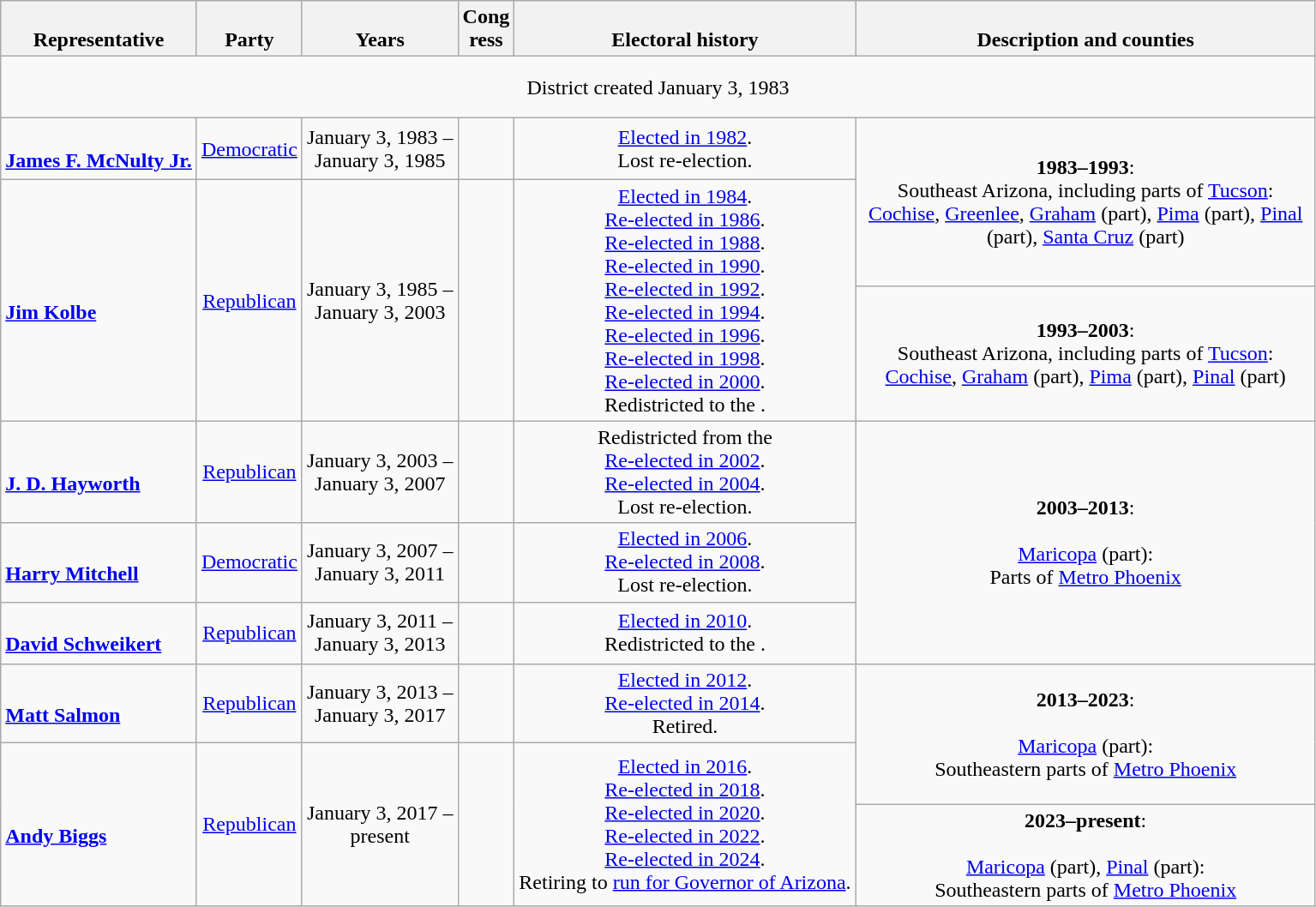<table class=wikitable style="text-align:center">
<tr valign=bottom>
<th>Representative</th>
<th>Party</th>
<th>Years</th>
<th>Cong<br>ress</th>
<th>Electoral history</th>
<th width=350>Description and counties</th>
</tr>
<tr style="height:3em">
<td colspan=6>District created January 3, 1983</td>
</tr>
<tr style="height:3em">
<td align=left><br><strong><a href='#'>James F. McNulty Jr.</a></strong><br></td>
<td><a href='#'>Democratic</a></td>
<td nowrap>January 3, 1983 –<br>January 3, 1985</td>
<td></td>
<td><a href='#'>Elected in 1982</a>.<br>Lost re-election.</td>
<td rowspan=2><strong>1983–1993</strong>:<br>Southeast Arizona, including parts of <a href='#'>Tucson</a>:<br><a href='#'>Cochise</a>, <a href='#'>Greenlee</a>, <a href='#'>Graham</a> (part), <a href='#'>Pima</a> (part), <a href='#'>Pinal</a> (part), <a href='#'>Santa Cruz</a> (part)</td>
</tr>
<tr style="height:3em">
<td rowspan=2 align=left><br><strong><a href='#'>Jim Kolbe</a></strong><br></td>
<td rowspan=2 ><a href='#'>Republican</a></td>
<td rowspan=2 nowrap>January 3, 1985 –<br>January 3, 2003</td>
<td rowspan=2></td>
<td rowspan=2><a href='#'>Elected in 1984</a>.<br><a href='#'>Re-elected in 1986</a>.<br><a href='#'>Re-elected in 1988</a>.<br><a href='#'>Re-elected in 1990</a>.<br><a href='#'>Re-elected in 1992</a>.<br><a href='#'>Re-elected in 1994</a>.<br><a href='#'>Re-elected in 1996</a>.<br><a href='#'>Re-elected in 1998</a>.<br><a href='#'>Re-elected in 2000</a>.<br>Redistricted to the .</td>
</tr>
<tr style="height:3em">
<td><strong>1993–2003</strong>:<br>Southeast Arizona, including parts of <a href='#'>Tucson</a>:<br><a href='#'>Cochise</a>, <a href='#'>Graham</a> (part), <a href='#'>Pima</a> (part), <a href='#'>Pinal</a> (part)</td>
</tr>
<tr style="height:3em">
<td align=left><br><strong><a href='#'>J. D. Hayworth</a></strong><br></td>
<td><a href='#'>Republican</a></td>
<td nowrap>January 3, 2003 –<br>January 3, 2007</td>
<td></td>
<td>Redistricted from the <br><a href='#'>Re-elected in 2002</a>.<br><a href='#'>Re-elected in 2004</a>.<br>Lost re-election.</td>
<td rowspan=3><strong>2003–2013</strong>:<br><br><a href='#'>Maricopa</a> (part):<br>Parts of <a href='#'>Metro Phoenix</a></td>
</tr>
<tr style="height:3em">
<td align=left><br><strong><a href='#'>Harry Mitchell</a></strong><br></td>
<td><a href='#'>Democratic</a></td>
<td nowrap>January 3, 2007 –<br>January 3, 2011</td>
<td></td>
<td><a href='#'>Elected in 2006</a>.<br><a href='#'>Re-elected in 2008</a>.<br>Lost re-election.</td>
</tr>
<tr style="height:3em">
<td align=left><br><strong><a href='#'>David Schweikert</a></strong><br></td>
<td><a href='#'>Republican</a></td>
<td nowrap>January 3, 2011 –<br>January 3, 2013</td>
<td></td>
<td><a href='#'>Elected in 2010</a>.<br>Redistricted to the .</td>
</tr>
<tr style="height:3em">
<td align=left><br><strong><a href='#'>Matt Salmon</a></strong><br></td>
<td><a href='#'>Republican</a></td>
<td nowrap>January 3, 2013 –<br>January 3, 2017</td>
<td></td>
<td><a href='#'>Elected in 2012</a>.<br><a href='#'>Re-elected in 2014</a>.<br>Retired.</td>
<td rowspan=2><strong>2013–2023</strong>:<br><br><a href='#'>Maricopa</a> (part):<br>Southeastern parts of <a href='#'>Metro Phoenix</a></td>
</tr>
<tr style="height:3em">
<td rowspan=2 align=left><br><strong><a href='#'>Andy Biggs</a></strong><br></td>
<td rowspan=2 ><a href='#'>Republican</a></td>
<td rowspan=2 nowrap>January 3, 2017 –<br>present</td>
<td rowspan=2></td>
<td rowspan=2><a href='#'>Elected in 2016</a>.<br><a href='#'>Re-elected in 2018</a>.<br><a href='#'>Re-elected in 2020</a>.<br><a href='#'>Re-elected in 2022</a>.<br><a href='#'>Re-elected in 2024</a>.<br>Retiring to <a href='#'>run for Governor of Arizona</a>.</td>
</tr>
<tr style="height:3em">
<td><strong>2023–present</strong>:<br><br><a href='#'>Maricopa</a> (part), <a href='#'>Pinal</a> (part):<br>Southeastern parts of <a href='#'>Metro Phoenix</a></td>
</tr>
</table>
